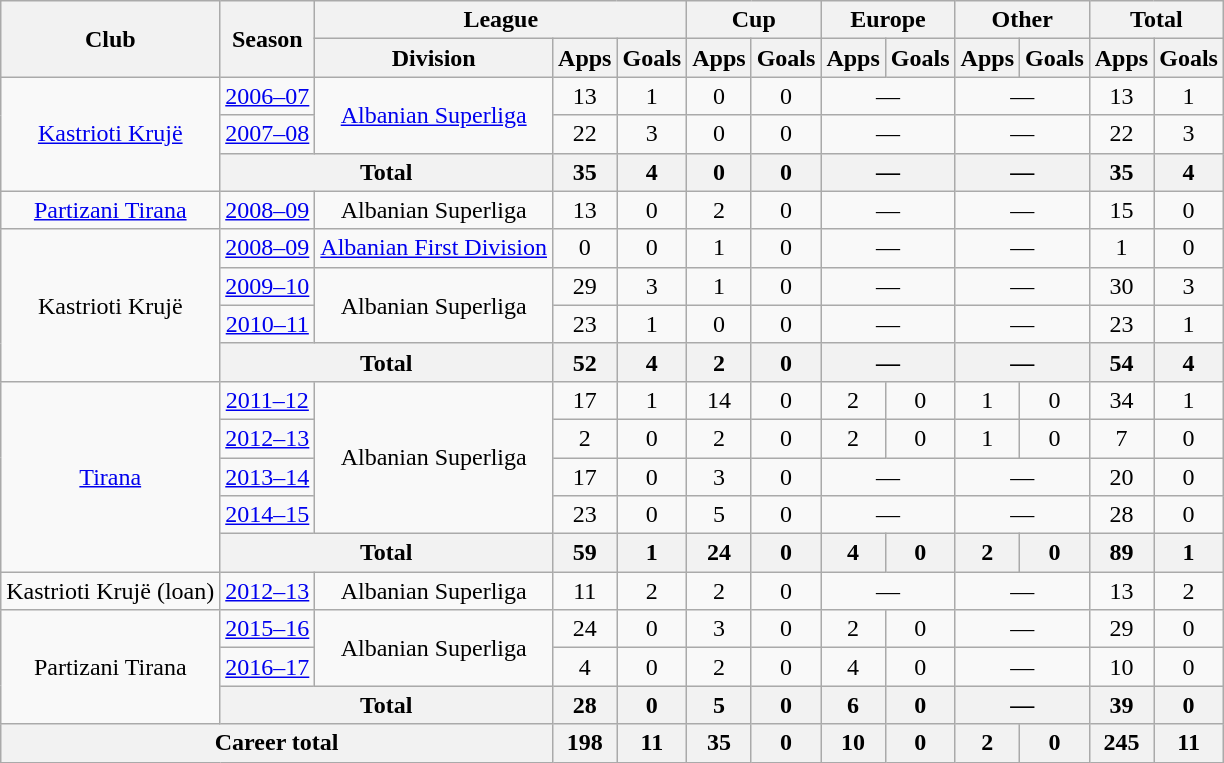<table class="wikitable" style="text-align:center">
<tr>
<th rowspan="2">Club</th>
<th rowspan="2">Season</th>
<th colspan="3">League</th>
<th colspan="2">Cup</th>
<th colspan="2">Europe</th>
<th colspan="2">Other</th>
<th colspan="2">Total</th>
</tr>
<tr>
<th>Division</th>
<th>Apps</th>
<th>Goals</th>
<th>Apps</th>
<th>Goals</th>
<th>Apps</th>
<th>Goals</th>
<th>Apps</th>
<th>Goals</th>
<th>Apps</th>
<th>Goals</th>
</tr>
<tr>
<td rowspan="3"><a href='#'>Kastrioti Krujë</a></td>
<td><a href='#'>2006–07</a></td>
<td rowspan="2"><a href='#'>Albanian Superliga</a></td>
<td>13</td>
<td>1</td>
<td>0</td>
<td>0</td>
<td colspan="2">—</td>
<td colspan="2">—</td>
<td>13</td>
<td>1</td>
</tr>
<tr>
<td><a href='#'>2007–08</a></td>
<td>22</td>
<td>3</td>
<td>0</td>
<td>0</td>
<td colspan="2">—</td>
<td colspan="2">—</td>
<td>22</td>
<td>3</td>
</tr>
<tr>
<th colspan="2">Total</th>
<th>35</th>
<th>4</th>
<th>0</th>
<th>0</th>
<th colspan="2">—</th>
<th colspan="2">—</th>
<th>35</th>
<th>4</th>
</tr>
<tr>
<td><a href='#'>Partizani Tirana</a></td>
<td><a href='#'>2008–09</a></td>
<td>Albanian Superliga</td>
<td>13</td>
<td>0</td>
<td>2</td>
<td>0</td>
<td colspan="2">—</td>
<td colspan="2">—</td>
<td>15</td>
<td>0</td>
</tr>
<tr>
<td rowspan="4">Kastrioti Krujë</td>
<td><a href='#'>2008–09</a></td>
<td><a href='#'>Albanian First Division</a></td>
<td>0</td>
<td>0</td>
<td>1</td>
<td>0</td>
<td colspan="2">—</td>
<td colspan="2">—</td>
<td>1</td>
<td>0</td>
</tr>
<tr>
<td><a href='#'>2009–10</a></td>
<td rowspan="2">Albanian Superliga</td>
<td>29</td>
<td>3</td>
<td>1</td>
<td>0</td>
<td colspan="2">—</td>
<td colspan="2">—</td>
<td>30</td>
<td>3</td>
</tr>
<tr>
<td><a href='#'>2010–11</a></td>
<td>23</td>
<td>1</td>
<td>0</td>
<td>0</td>
<td colspan="2">—</td>
<td colspan="2">—</td>
<td>23</td>
<td>1</td>
</tr>
<tr>
<th colspan="2">Total</th>
<th>52</th>
<th>4</th>
<th>2</th>
<th>0</th>
<th colspan="2">—</th>
<th colspan="2">—</th>
<th>54</th>
<th>4</th>
</tr>
<tr>
<td rowspan="5"><a href='#'>Tirana</a></td>
<td><a href='#'>2011–12</a></td>
<td rowspan="4">Albanian Superliga</td>
<td>17</td>
<td>1</td>
<td>14</td>
<td>0</td>
<td>2</td>
<td>0</td>
<td>1</td>
<td>0</td>
<td>34</td>
<td>1</td>
</tr>
<tr>
<td><a href='#'>2012–13</a></td>
<td>2</td>
<td>0</td>
<td>2</td>
<td>0</td>
<td>2</td>
<td>0</td>
<td>1</td>
<td>0</td>
<td>7</td>
<td>0</td>
</tr>
<tr>
<td><a href='#'>2013–14</a></td>
<td>17</td>
<td>0</td>
<td>3</td>
<td>0</td>
<td colspan="2">—</td>
<td colspan="2">—</td>
<td>20</td>
<td>0</td>
</tr>
<tr>
<td><a href='#'>2014–15</a></td>
<td>23</td>
<td>0</td>
<td>5</td>
<td>0</td>
<td colspan="2">—</td>
<td colspan="2">—</td>
<td>28</td>
<td>0</td>
</tr>
<tr>
<th colspan="2">Total</th>
<th>59</th>
<th>1</th>
<th>24</th>
<th>0</th>
<th>4</th>
<th>0</th>
<th>2</th>
<th>0</th>
<th>89</th>
<th>1</th>
</tr>
<tr>
<td>Kastrioti Krujë (loan)</td>
<td><a href='#'>2012–13</a></td>
<td>Albanian Superliga</td>
<td>11</td>
<td>2</td>
<td>2</td>
<td>0</td>
<td colspan="2">—</td>
<td colspan="2">—</td>
<td>13</td>
<td>2</td>
</tr>
<tr>
<td rowspan="3">Partizani Tirana</td>
<td><a href='#'>2015–16</a></td>
<td rowspan="2">Albanian Superliga</td>
<td>24</td>
<td>0</td>
<td>3</td>
<td>0</td>
<td>2</td>
<td>0</td>
<td colspan="2">—</td>
<td>29</td>
<td>0</td>
</tr>
<tr>
<td><a href='#'>2016–17</a></td>
<td>4</td>
<td>0</td>
<td>2</td>
<td>0</td>
<td>4</td>
<td>0</td>
<td colspan="2">—</td>
<td>10</td>
<td>0</td>
</tr>
<tr>
<th colspan="2">Total</th>
<th>28</th>
<th>0</th>
<th>5</th>
<th>0</th>
<th>6</th>
<th>0</th>
<th colspan="2">—</th>
<th>39</th>
<th>0</th>
</tr>
<tr>
<th colspan="3">Career total</th>
<th>198</th>
<th>11</th>
<th>35</th>
<th>0</th>
<th>10</th>
<th>0</th>
<th>2</th>
<th>0</th>
<th>245</th>
<th>11</th>
</tr>
</table>
